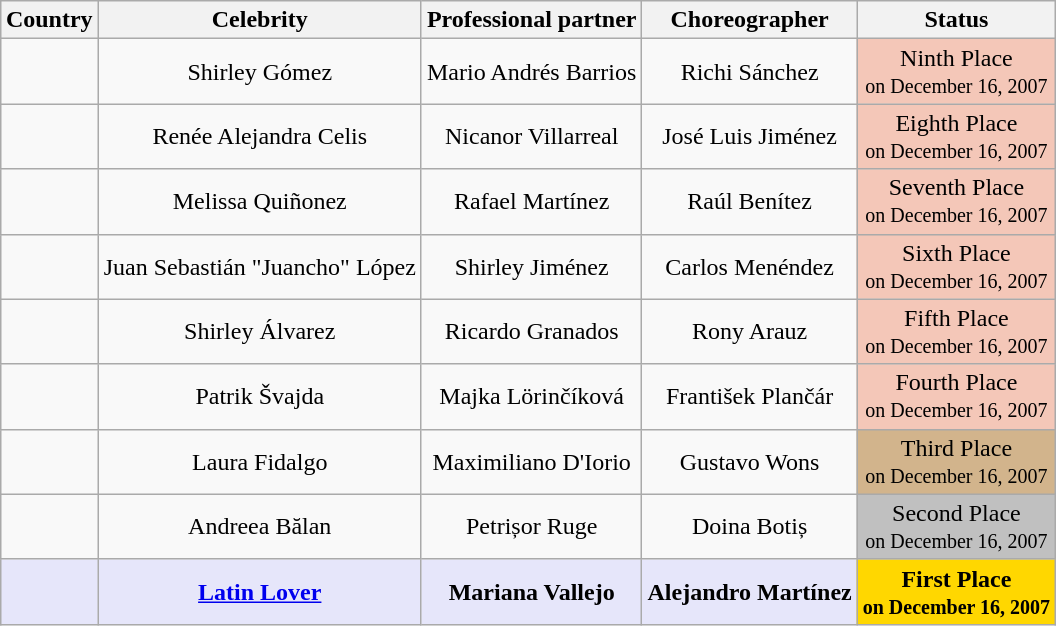<table class="wikitable sortable" style="text-align:center;margin:1em auto;">
<tr>
<th>Country</th>
<th>Celebrity</th>
<th>Professional partner</th>
<th>Choreographer</th>
<th>Status</th>
</tr>
<tr>
<td></td>
<td>Shirley Gómez</td>
<td>Mario Andrés Barrios </td>
<td>Richi Sánchez</td>
<td style="background:#f4c7b8;">Ninth Place<br><small>on December 16, 2007</small></td>
</tr>
<tr>
<td></td>
<td>Renée Alejandra Celis </td>
<td>Nicanor Villarreal</td>
<td>José Luis Jiménez</td>
<td style="background:#f4c7b8;">Eighth Place<br><small>on December 16, 2007</small></td>
</tr>
<tr>
<td></td>
<td>Melissa Quiñonez </td>
<td>Rafael Martínez</td>
<td>Raúl Benítez</td>
<td style="background:#f4c7b8;">Seventh Place<br><small>on December 16, 2007</small></td>
</tr>
<tr>
<td></td>
<td>Juan Sebastián "Juancho" López</td>
<td>Shirley Jiménez</td>
<td>Carlos Menéndez</td>
<td style="background:#f4c7b8;">Sixth Place<br><small>on December 16, 2007</small></td>
</tr>
<tr>
<td></td>
<td>Shirley Álvarez</td>
<td>Ricardo Granados</td>
<td>Rony Arauz</td>
<td style="background:#f4c7b8;">Fifth Place<br><small>on December 16, 2007</small></td>
</tr>
<tr>
<td></td>
<td>Patrik Švajda</td>
<td>Majka Lörinčíková</td>
<td>František Plančár</td>
<td style="background:#f4c7b8;">Fourth Place<br><small>on December 16, 2007</small></td>
</tr>
<tr>
<td></td>
<td>Laura Fidalgo</td>
<td>Maximiliano D'Iorio </td>
<td>Gustavo Wons</td>
<td style="background:tan;">Third Place<br><small>on December 16, 2007</small></td>
</tr>
<tr>
<td></td>
<td>Andreea Bălan</td>
<td>Petrișor Ruge</td>
<td>Doina Botiș</td>
<td style="background:silver;">Second Place<br><small>on December 16, 2007</small></td>
</tr>
<tr>
<td style="background:lavender;"><strong></strong></td>
<td style="background:lavender;"><strong><a href='#'>Latin Lover</a></strong></td>
<td style="background:lavender;"><strong>Mariana Vallejo</strong></td>
<td style="background:lavender;"><strong>Alejandro Martínez</strong></td>
<td style="background:gold;"><strong>First Place<br><small>on December 16, 2007</small></strong></td>
</tr>
</table>
